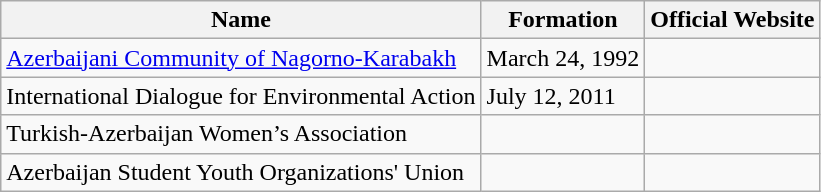<table class="wikitable">
<tr>
<th>Name</th>
<th>Formation</th>
<th>Official Website</th>
</tr>
<tr>
<td><a href='#'>Azerbaijani Community of Nagorno-Karabakh</a></td>
<td>March 24, 1992</td>
<td></td>
</tr>
<tr>
<td>International Dialogue for Environmental Action</td>
<td>July 12, 2011</td>
<td></td>
</tr>
<tr>
<td>Turkish-Azerbaijan Women’s Association</td>
<td></td>
<td></td>
</tr>
<tr>
<td>Azerbaijan Student Youth Organizations' Union</td>
<td></td>
<td></td>
</tr>
</table>
